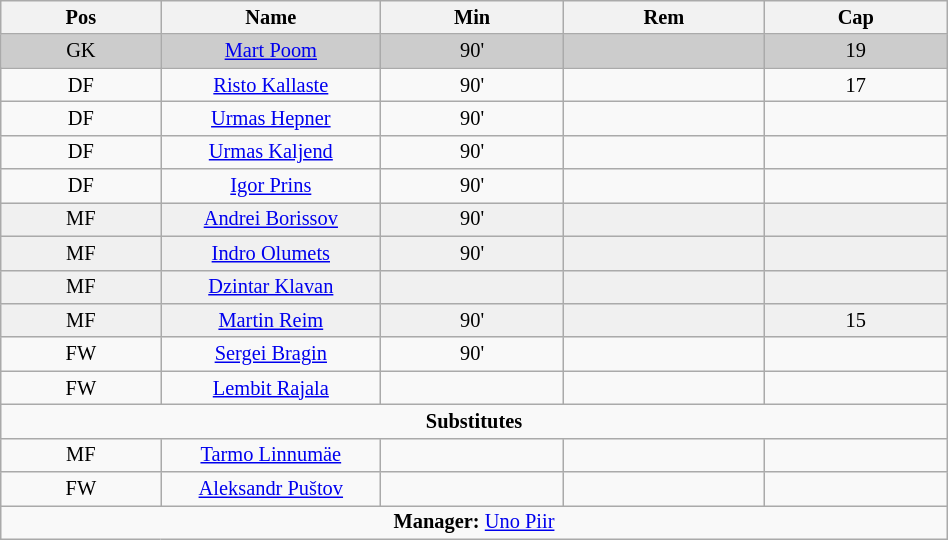<table class="wikitable collapsible collapsed" align="center" style="font-size:85%; text-align:center;" width="50%">
<tr>
<th>Pos</th>
<th width=140>Name</th>
<th>Min</th>
<th>Rem</th>
<th>Cap</th>
</tr>
<tr bgcolor="cccccc">
<td>GK</td>
<td><a href='#'>Mart Poom</a></td>
<td>90'</td>
<td></td>
<td>19</td>
</tr>
<tr>
<td>DF</td>
<td><a href='#'>Risto Kallaste</a></td>
<td>90'</td>
<td></td>
<td>17</td>
</tr>
<tr>
<td>DF</td>
<td><a href='#'>Urmas Hepner</a></td>
<td>90'</td>
<td></td>
<td></td>
</tr>
<tr>
<td>DF</td>
<td><a href='#'>Urmas Kaljend</a></td>
<td>90'</td>
<td></td>
<td></td>
</tr>
<tr>
<td>DF</td>
<td><a href='#'>Igor Prins</a></td>
<td>90'</td>
<td></td>
<td></td>
</tr>
<tr bgcolor="#F0F0F0">
<td>MF</td>
<td><a href='#'>Andrei Borissov</a></td>
<td>90'</td>
<td></td>
<td></td>
</tr>
<tr bgcolor="#F0F0F0">
<td>MF</td>
<td><a href='#'>Indro Olumets</a></td>
<td>90'</td>
<td></td>
<td></td>
</tr>
<tr bgcolor="#F0F0F0">
<td>MF</td>
<td><a href='#'>Dzintar Klavan</a></td>
<td></td>
<td></td>
<td></td>
</tr>
<tr bgcolor="#F0F0F0">
<td>MF</td>
<td><a href='#'>Martin Reim</a></td>
<td>90'</td>
<td></td>
<td>15</td>
</tr>
<tr>
<td>FW</td>
<td><a href='#'>Sergei Bragin</a></td>
<td>90'</td>
<td></td>
<td></td>
</tr>
<tr>
<td>FW</td>
<td><a href='#'>Lembit Rajala</a></td>
<td></td>
<td></td>
<td></td>
</tr>
<tr>
<td colspan=5 align=center><strong>Substitutes</strong></td>
</tr>
<tr>
<td>MF</td>
<td><a href='#'>Tarmo Linnumäe</a></td>
<td></td>
<td></td>
<td></td>
</tr>
<tr>
<td>FW</td>
<td><a href='#'>Aleksandr Puštov</a></td>
<td></td>
<td></td>
<td></td>
</tr>
<tr>
<td colspan=5 align=center><strong>Manager:</strong>  <a href='#'>Uno Piir</a></td>
</tr>
</table>
